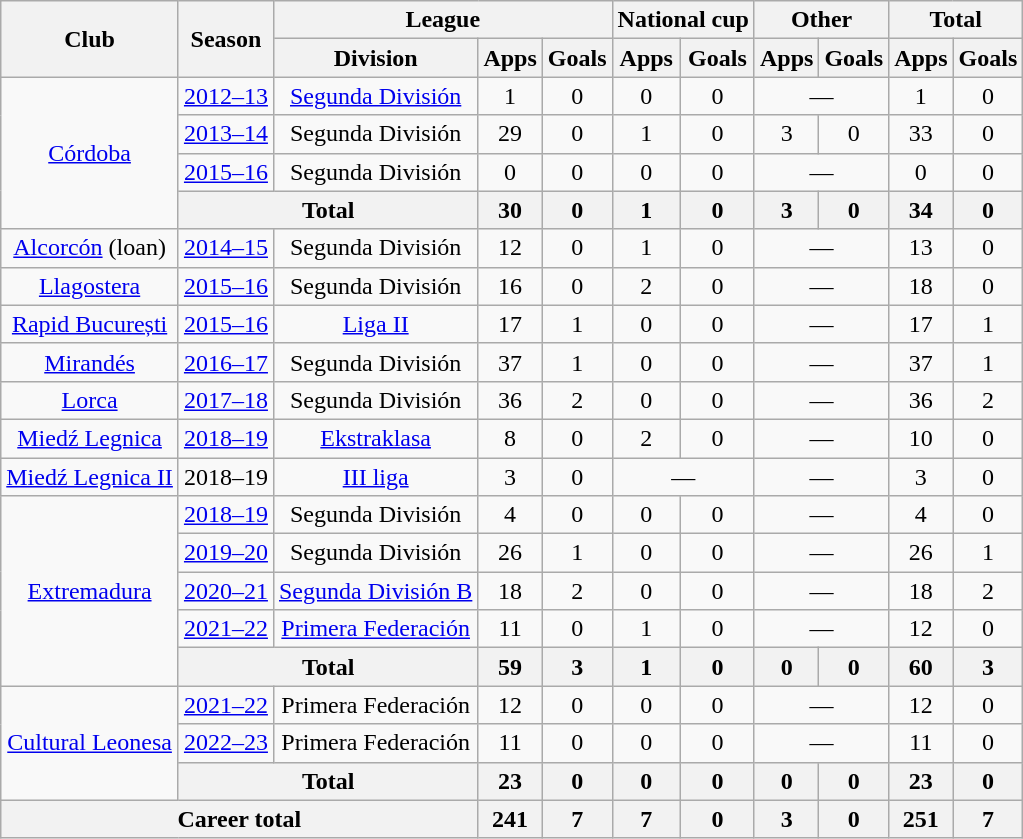<table class="wikitable" style="text-align:center">
<tr>
<th rowspan="2">Club</th>
<th rowspan="2">Season</th>
<th colspan="3">League</th>
<th colspan="2">National cup</th>
<th colspan="2">Other</th>
<th colspan="2">Total</th>
</tr>
<tr>
<th>Division</th>
<th>Apps</th>
<th>Goals</th>
<th>Apps</th>
<th>Goals</th>
<th>Apps</th>
<th>Goals</th>
<th>Apps</th>
<th>Goals</th>
</tr>
<tr>
<td rowspan="4"><a href='#'>Córdoba</a></td>
<td><a href='#'>2012–13</a></td>
<td><a href='#'>Segunda División</a></td>
<td>1</td>
<td>0</td>
<td>0</td>
<td>0</td>
<td colspan="2">—</td>
<td>1</td>
<td>0</td>
</tr>
<tr>
<td><a href='#'>2013–14</a></td>
<td>Segunda División</td>
<td>29</td>
<td>0</td>
<td>1</td>
<td>0</td>
<td>3</td>
<td>0</td>
<td>33</td>
<td>0</td>
</tr>
<tr>
<td><a href='#'>2015–16</a></td>
<td>Segunda División</td>
<td>0</td>
<td>0</td>
<td>0</td>
<td>0</td>
<td colspan="2">—</td>
<td>0</td>
<td>0</td>
</tr>
<tr>
<th colspan="2">Total</th>
<th>30</th>
<th>0</th>
<th>1</th>
<th>0</th>
<th>3</th>
<th>0</th>
<th>34</th>
<th>0</th>
</tr>
<tr>
<td><a href='#'>Alcorcón</a> (loan)</td>
<td><a href='#'>2014–15</a></td>
<td>Segunda División</td>
<td>12</td>
<td>0</td>
<td>1</td>
<td>0</td>
<td colspan="2">—</td>
<td>13</td>
<td>0</td>
</tr>
<tr>
<td><a href='#'>Llagostera</a></td>
<td><a href='#'>2015–16</a></td>
<td>Segunda División</td>
<td>16</td>
<td>0</td>
<td>2</td>
<td>0</td>
<td colspan="2">—</td>
<td>18</td>
<td>0</td>
</tr>
<tr>
<td><a href='#'>Rapid București</a></td>
<td><a href='#'>2015–16</a></td>
<td><a href='#'>Liga II</a></td>
<td>17</td>
<td>1</td>
<td>0</td>
<td>0</td>
<td colspan="2">—</td>
<td>17</td>
<td>1</td>
</tr>
<tr>
<td><a href='#'>Mirandés</a></td>
<td><a href='#'>2016–17</a></td>
<td>Segunda División</td>
<td>37</td>
<td>1</td>
<td>0</td>
<td>0</td>
<td colspan="2">—</td>
<td>37</td>
<td>1</td>
</tr>
<tr>
<td><a href='#'>Lorca</a></td>
<td><a href='#'>2017–18</a></td>
<td>Segunda División</td>
<td>36</td>
<td>2</td>
<td>0</td>
<td>0</td>
<td colspan="2">—</td>
<td>36</td>
<td>2</td>
</tr>
<tr>
<td><a href='#'>Miedź Legnica</a></td>
<td><a href='#'>2018–19</a></td>
<td><a href='#'>Ekstraklasa</a></td>
<td>8</td>
<td>0</td>
<td>2</td>
<td>0</td>
<td colspan="2">—</td>
<td>10</td>
<td>0</td>
</tr>
<tr>
<td><a href='#'>Miedź Legnica II</a></td>
<td>2018–19</td>
<td><a href='#'>III liga</a></td>
<td>3</td>
<td>0</td>
<td colspan="2">—</td>
<td colspan="2">—</td>
<td>3</td>
<td>0</td>
</tr>
<tr>
<td rowspan="5"><a href='#'>Extremadura</a></td>
<td><a href='#'>2018–19</a></td>
<td>Segunda División</td>
<td>4</td>
<td>0</td>
<td>0</td>
<td>0</td>
<td colspan="2">—</td>
<td>4</td>
<td>0</td>
</tr>
<tr>
<td><a href='#'>2019–20</a></td>
<td>Segunda División</td>
<td>26</td>
<td>1</td>
<td>0</td>
<td>0</td>
<td colspan="2">—</td>
<td>26</td>
<td>1</td>
</tr>
<tr>
<td><a href='#'>2020–21</a></td>
<td><a href='#'>Segunda División B</a></td>
<td>18</td>
<td>2</td>
<td>0</td>
<td>0</td>
<td colspan="2">—</td>
<td>18</td>
<td>2</td>
</tr>
<tr>
<td><a href='#'>2021–22</a></td>
<td><a href='#'>Primera Federación</a></td>
<td>11</td>
<td>0</td>
<td>1</td>
<td>0</td>
<td colspan="2">—</td>
<td>12</td>
<td>0</td>
</tr>
<tr>
<th colspan="2">Total</th>
<th>59</th>
<th>3</th>
<th>1</th>
<th>0</th>
<th>0</th>
<th>0</th>
<th>60</th>
<th>3</th>
</tr>
<tr>
<td rowspan="3"><a href='#'>Cultural Leonesa</a></td>
<td><a href='#'>2021–22</a></td>
<td>Primera Federación</td>
<td>12</td>
<td>0</td>
<td>0</td>
<td>0</td>
<td colspan="2">—</td>
<td>12</td>
<td>0</td>
</tr>
<tr>
<td><a href='#'>2022–23</a></td>
<td>Primera Federación</td>
<td>11</td>
<td>0</td>
<td>0</td>
<td>0</td>
<td colspan="2">—</td>
<td>11</td>
<td>0</td>
</tr>
<tr>
<th colspan="2">Total</th>
<th>23</th>
<th>0</th>
<th>0</th>
<th>0</th>
<th>0</th>
<th>0</th>
<th>23</th>
<th>0</th>
</tr>
<tr>
<th colspan="3">Career total</th>
<th>241</th>
<th>7</th>
<th>7</th>
<th>0</th>
<th>3</th>
<th>0</th>
<th>251</th>
<th>7</th>
</tr>
</table>
